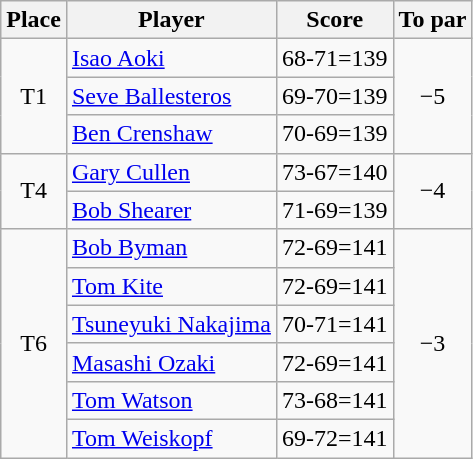<table class="wikitable">
<tr>
<th>Place</th>
<th>Player</th>
<th>Score</th>
<th>To par</th>
</tr>
<tr>
<td rowspan="3" align=center>T1</td>
<td> <a href='#'>Isao Aoki</a></td>
<td align=center>68-71=139</td>
<td rowspan="3" align=center>−5</td>
</tr>
<tr>
<td> <a href='#'>Seve Ballesteros</a></td>
<td align=center>69-70=139</td>
</tr>
<tr>
<td> <a href='#'>Ben Crenshaw</a></td>
<td align=center>70-69=139</td>
</tr>
<tr>
<td rowspan="2" align=center>T4</td>
<td> <a href='#'>Gary Cullen</a></td>
<td align=center>73-67=140</td>
<td rowspan="2" align=center>−4</td>
</tr>
<tr>
<td> <a href='#'>Bob Shearer</a></td>
<td align=center>71-69=139</td>
</tr>
<tr>
<td rowspan="6" align=center>T6</td>
<td> <a href='#'>Bob Byman</a></td>
<td align=center>72-69=141</td>
<td rowspan="6" align=center>−3</td>
</tr>
<tr>
<td> <a href='#'>Tom Kite</a></td>
<td align=center>72-69=141</td>
</tr>
<tr>
<td> <a href='#'>Tsuneyuki Nakajima</a></td>
<td align=center>70-71=141</td>
</tr>
<tr>
<td> <a href='#'>Masashi Ozaki</a></td>
<td align=center>72-69=141</td>
</tr>
<tr>
<td> <a href='#'>Tom Watson</a></td>
<td align=center>73-68=141</td>
</tr>
<tr>
<td> <a href='#'>Tom Weiskopf</a></td>
<td align=center>69-72=141</td>
</tr>
</table>
